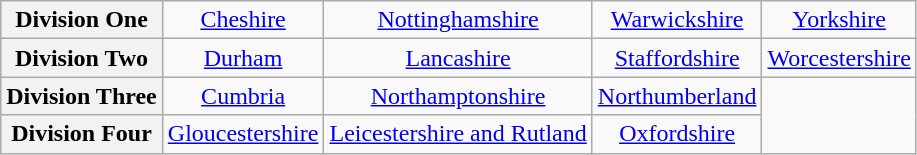<table class="wikitable" style="text-align: center" style="font-size: 95%; border: 1px #aaaaaa solid; border-collapse: collapse; clear:center;">
<tr>
<th>Division One</th>
<td><a href='#'>Cheshire</a></td>
<td><a href='#'>Nottinghamshire</a></td>
<td><a href='#'>Warwickshire</a></td>
<td><a href='#'>Yorkshire</a></td>
</tr>
<tr>
<th>Division Two</th>
<td><a href='#'>Durham</a></td>
<td><a href='#'>Lancashire</a></td>
<td><a href='#'>Staffordshire</a></td>
<td><a href='#'>Worcestershire</a></td>
</tr>
<tr>
<th>Division Three</th>
<td><a href='#'>Cumbria</a></td>
<td><a href='#'>Northamptonshire</a></td>
<td><a href='#'>Northumberland</a></td>
</tr>
<tr>
<th>Division Four</th>
<td><a href='#'>Gloucestershire</a></td>
<td><a href='#'>Leicestershire and Rutland</a></td>
<td><a href='#'>Oxfordshire</a></td>
</tr>
</table>
